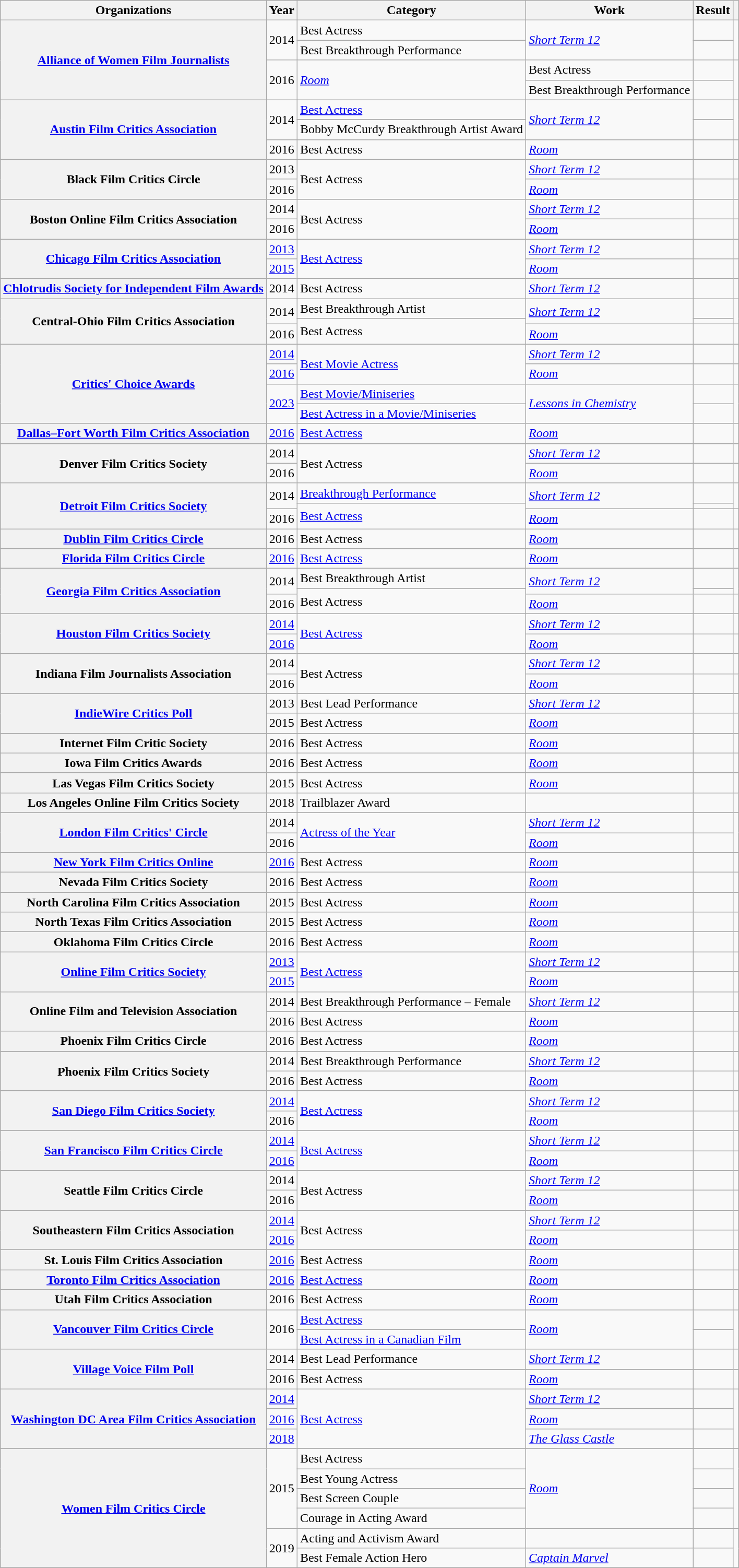<table class= "wikitable plainrowheaders sortable">
<tr>
<th>Organizations</th>
<th scope="col">Year</th>
<th scope="col">Category</th>
<th scope="col">Work</th>
<th scope="col">Result</th>
<th scope="col" class="unsortable"></th>
</tr>
<tr>
<th scope="row" rowspan="4"><a href='#'>Alliance of Women Film Journalists</a></th>
<td rowspan="2" align="center">2014</td>
<td>Best Actress</td>
<td rowspan="2"><em><a href='#'>Short Term 12</a></em></td>
<td></td>
<td rowspan="2" align="center"></td>
</tr>
<tr>
<td>Best Breakthrough Performance</td>
<td></td>
</tr>
<tr>
<td rowspan="2" align="center">2016</td>
<td rowspan="2"><em><a href='#'>Room</a></em></td>
<td>Best Actress</td>
<td></td>
<td rowspan="2" align="center"></td>
</tr>
<tr>
<td>Best Breakthrough Performance</td>
<td></td>
</tr>
<tr>
<th scope="row" rowspan="3"><a href='#'>Austin Film Critics Association</a></th>
<td rowspan="2" align="center">2014</td>
<td><a href='#'>Best Actress</a></td>
<td rowspan="2"><em><a href='#'>Short Term 12</a></em></td>
<td></td>
<td rowspan="2" align="center"></td>
</tr>
<tr>
<td>Bobby McCurdy Breakthrough Artist Award</td>
<td></td>
</tr>
<tr>
<td align="center">2016</td>
<td>Best Actress</td>
<td><em><a href='#'>Room</a></em></td>
<td></td>
<td align="center"></td>
</tr>
<tr>
<th scope="row" rowspan="2">Black Film Critics Circle</th>
<td align="center">2013</td>
<td rowspan="2">Best Actress</td>
<td><em><a href='#'>Short Term 12</a></em></td>
<td></td>
<td align="center"></td>
</tr>
<tr>
<td align="center">2016</td>
<td><em><a href='#'>Room</a></em></td>
<td></td>
<td align="center"></td>
</tr>
<tr>
<th scope="row" rowspan="2">Boston Online Film Critics Association</th>
<td align="center">2014</td>
<td rowspan="2">Best Actress</td>
<td><em><a href='#'>Short Term 12</a></em></td>
<td></td>
<td align="center"></td>
</tr>
<tr>
<td align="center">2016</td>
<td><em><a href='#'>Room</a></em></td>
<td></td>
<td align="center"></td>
</tr>
<tr>
<th scope="row" rowspan="2"><a href='#'>Chicago Film Critics Association</a></th>
<td align="center"><a href='#'>2013</a></td>
<td rowspan="2"><a href='#'>Best Actress</a></td>
<td><em><a href='#'>Short Term 12</a></em></td>
<td></td>
<td align="center"></td>
</tr>
<tr>
<td align="center"><a href='#'>2015</a></td>
<td><em><a href='#'>Room</a></em></td>
<td></td>
<td align="center"></td>
</tr>
<tr>
<th scope="row" rowspan="1"><a href='#'>Chlotrudis Society for Independent Film Awards</a></th>
<td align="center">2014</td>
<td>Best Actress</td>
<td><em><a href='#'>Short Term 12</a></em></td>
<td></td>
<td align="center"></td>
</tr>
<tr>
<th scope="row" rowspan="3">Central-Ohio Film Critics Association</th>
<td rowspan="2" align="center">2014</td>
<td>Best Breakthrough Artist</td>
<td rowspan="2"><em><a href='#'>Short Term 12</a></em></td>
<td></td>
<td rowspan="2" align="center"></td>
</tr>
<tr>
<td rowspan="2">Best Actress</td>
<td></td>
</tr>
<tr>
<td align="center">2016</td>
<td><em><a href='#'>Room</a></em></td>
<td></td>
<td align="center"></td>
</tr>
<tr>
<th scope="row" rowspan="4"><a href='#'>Critics' Choice Awards</a></th>
<td align="center"><a href='#'>2014</a></td>
<td rowspan="2"><a href='#'>Best Movie Actress</a></td>
<td><em><a href='#'>Short Term 12</a></em></td>
<td></td>
<td align="center"></td>
</tr>
<tr>
<td align="center"><a href='#'>2016</a></td>
<td><em><a href='#'>Room</a></em></td>
<td></td>
<td align="center"></td>
</tr>
<tr>
<td rowspan="2" align="center"><a href='#'>2023</a></td>
<td><a href='#'>Best Movie/Miniseries</a></td>
<td rowspan="2"><em><a href='#'>Lessons in Chemistry</a></em></td>
<td></td>
</tr>
<tr>
<td><a href='#'>Best Actress in a Movie/Miniseries</a></td>
<td></td>
</tr>
<tr>
<th scope="row" rowspan="1"><a href='#'>Dallas–Fort Worth Film Critics Association</a></th>
<td align="center"><a href='#'>2016</a></td>
<td><a href='#'>Best Actress</a></td>
<td><em><a href='#'>Room</a></em></td>
<td></td>
<td align="center"></td>
</tr>
<tr>
<th scope="row" rowspan="2">Denver Film Critics Society</th>
<td align="center">2014</td>
<td rowspan="2">Best Actress</td>
<td><em><a href='#'>Short Term 12</a></em></td>
<td></td>
<td align="center"></td>
</tr>
<tr>
<td align="center">2016</td>
<td><em><a href='#'>Room</a></em></td>
<td></td>
<td align="center"></td>
</tr>
<tr>
<th scope="row" rowspan="3"><a href='#'>Detroit Film Critics Society</a></th>
<td rowspan="2" align="center">2014</td>
<td><a href='#'>Breakthrough Performance</a></td>
<td rowspan="2"><em><a href='#'>Short Term 12</a></em></td>
<td></td>
<td rowspan="2" align="center"></td>
</tr>
<tr>
<td rowspan="2"><a href='#'>Best Actress</a></td>
<td></td>
</tr>
<tr>
<td align="center">2016</td>
<td><em><a href='#'>Room</a></em></td>
<td></td>
<td align="center"></td>
</tr>
<tr>
<th scope="row" rowspan="1"><a href='#'>Dublin Film Critics Circle</a></th>
<td align="center">2016</td>
<td>Best Actress</td>
<td><em><a href='#'>Room</a></em></td>
<td></td>
<td align="center"></td>
</tr>
<tr>
<th scope="row" rowspan="1"><a href='#'>Florida Film Critics Circle</a></th>
<td align="center"><a href='#'>2016</a></td>
<td><a href='#'> Best Actress</a></td>
<td><em><a href='#'>Room</a></em></td>
<td></td>
<td align="center"></td>
</tr>
<tr>
<th scope="row" rowspan="3"><a href='#'>Georgia Film Critics Association</a></th>
<td rowspan="2" align="center">2014</td>
<td>Best Breakthrough Artist</td>
<td rowspan="2"><em><a href='#'>Short Term 12</a></em></td>
<td></td>
<td rowspan="2" align="center"></td>
</tr>
<tr>
<td rowspan="2">Best Actress</td>
<td></td>
</tr>
<tr>
<td align="center">2016</td>
<td><em><a href='#'>Room</a></em></td>
<td></td>
<td align="center"></td>
</tr>
<tr>
<th scope="row" rowspan="2"><a href='#'>Houston Film Critics Society</a></th>
<td align="center"><a href='#'>2014</a></td>
<td rowspan="2"><a href='#'>Best Actress</a></td>
<td><em><a href='#'>Short Term 12</a></em></td>
<td></td>
<td align="center"></td>
</tr>
<tr>
<td align="center"><a href='#'>2016</a></td>
<td><em><a href='#'>Room</a></em></td>
<td></td>
<td align="center"></td>
</tr>
<tr>
<th scope="row" rowspan="2">Indiana Film Journalists Association</th>
<td align="center">2014</td>
<td rowspan="2">Best Actress</td>
<td><em><a href='#'>Short Term 12</a></em></td>
<td></td>
<td align="center"></td>
</tr>
<tr>
<td align="center">2016</td>
<td><em><a href='#'>Room</a></em></td>
<td></td>
<td align="center"></td>
</tr>
<tr>
<th scope="row" rowspan="2"><a href='#'>IndieWire Critics Poll</a></th>
<td align="center">2013</td>
<td>Best Lead Performance</td>
<td><em><a href='#'>Short Term 12</a></em></td>
<td></td>
<td align="center"></td>
</tr>
<tr>
<td align="center">2015</td>
<td>Best Actress</td>
<td><em><a href='#'>Room</a></em></td>
<td></td>
<td align="center"></td>
</tr>
<tr>
<th scope="row" rowspan="1">Internet Film Critic Society</th>
<td align="center">2016</td>
<td>Best Actress</td>
<td><em><a href='#'>Room</a></em></td>
<td></td>
<td align="center"></td>
</tr>
<tr>
<th scope="row" rowspan="1">Iowa Film Critics Awards</th>
<td align="center">2016</td>
<td>Best Actress</td>
<td><em><a href='#'>Room</a></em></td>
<td></td>
<td align="center"></td>
</tr>
<tr>
<th scope="row" rowspan="1">Las Vegas Film Critics Society</th>
<td align="center">2015</td>
<td>Best Actress</td>
<td><em><a href='#'>Room</a></em></td>
<td></td>
<td align="center"></td>
</tr>
<tr>
<th scope="row" rowspan="1">Los Angeles Online Film Critics Society</th>
<td align="center">2018</td>
<td>Trailblazer Award</td>
<td></td>
<td></td>
<td align="center"></td>
</tr>
<tr>
<th scope="row" rowspan="2"><a href='#'>London Film Critics' Circle</a></th>
<td align="center">2014</td>
<td rowspan="2"><a href='#'>Actress of the Year</a></td>
<td><em><a href='#'>Short Term 12</a></em></td>
<td></td>
<td rowspan="2" align="center"></td>
</tr>
<tr>
<td align="center">2016</td>
<td><em><a href='#'>Room</a></em></td>
<td></td>
</tr>
<tr>
<th scope="row" rowspan="1"><a href='#'>New York Film Critics Online</a></th>
<td align="center"><a href='#'>2016</a></td>
<td>Best Actress</td>
<td><em><a href='#'>Room</a></em></td>
<td></td>
<td align="center"></td>
</tr>
<tr>
<th scope="row" rowspan="1">Nevada Film Critics Society</th>
<td align="center">2016</td>
<td>Best Actress</td>
<td><em><a href='#'>Room</a></em></td>
<td></td>
<td align="center"></td>
</tr>
<tr>
<th scope="row" rowspan="1">North Carolina Film Critics Association</th>
<td align="center">2015</td>
<td>Best Actress</td>
<td><em><a href='#'>Room</a></em></td>
<td></td>
<td align="center"></td>
</tr>
<tr>
<th scope="row" rowspan="1">North Texas Film Critics Association</th>
<td align="center">2015</td>
<td>Best Actress</td>
<td><em><a href='#'>Room</a></em></td>
<td></td>
<td align="center"></td>
</tr>
<tr>
<th scope="row" rowspan="1">Oklahoma Film Critics Circle</th>
<td align="center">2016</td>
<td>Best Actress</td>
<td><em><a href='#'>Room</a></em></td>
<td></td>
<td align="center"></td>
</tr>
<tr>
<th scope="row" rowspan="2"><a href='#'>Online Film Critics Society</a></th>
<td align="center"><a href='#'>2013</a></td>
<td rowspan="2"><a href='#'>Best Actress</a></td>
<td><em><a href='#'>Short Term 12</a></em></td>
<td></td>
<td align="center"></td>
</tr>
<tr>
<td align="center"><a href='#'>2015</a></td>
<td><em><a href='#'>Room</a></em></td>
<td></td>
<td align="center"></td>
</tr>
<tr>
<th scope="row" rowspan="2">Online Film and Television Association</th>
<td align="center">2014</td>
<td>Best Breakthrough Performance – Female</td>
<td><em><a href='#'>Short Term 12</a></em></td>
<td></td>
<td align="center"></td>
</tr>
<tr>
<td align="center">2016</td>
<td>Best Actress</td>
<td><em><a href='#'>Room</a></em></td>
<td></td>
<td align="center"></td>
</tr>
<tr>
<th scope="row" rowspan="1">Phoenix Film Critics Circle</th>
<td align="center">2016</td>
<td>Best Actress</td>
<td><em><a href='#'>Room</a></em></td>
<td></td>
<td align="center"></td>
</tr>
<tr>
<th scope="row" rowspan="2">Phoenix Film Critics Society</th>
<td align="center">2014</td>
<td>Best Breakthrough Performance</td>
<td><em><a href='#'>Short Term 12</a></em></td>
<td></td>
<td align="center"></td>
</tr>
<tr>
<td align="center">2016</td>
<td>Best Actress</td>
<td><em><a href='#'>Room</a></em></td>
<td></td>
<td align="center"></td>
</tr>
<tr>
<th scope="row" rowspan="2"><a href='#'>San Diego Film Critics Society</a></th>
<td align="center"><a href='#'>2014</a></td>
<td rowspan="2"><a href='#'>Best Actress</a></td>
<td><em><a href='#'>Short Term 12</a></em></td>
<td></td>
<td align="center"></td>
</tr>
<tr>
<td align="center">2016</td>
<td><em><a href='#'>Room</a></em></td>
<td></td>
<td align="center"></td>
</tr>
<tr>
<th scope="row" rowspan="2"><a href='#'>San Francisco Film Critics Circle</a></th>
<td align="center"><a href='#'>2014</a></td>
<td rowspan="2"><a href='#'>Best Actress</a></td>
<td><em><a href='#'>Short Term 12</a></em></td>
<td></td>
<td align="center"></td>
</tr>
<tr>
<td align="center"><a href='#'>2016</a></td>
<td><em><a href='#'>Room</a></em></td>
<td></td>
<td align="center"></td>
</tr>
<tr>
<th scope="row" rowspan="2">Seattle Film Critics Circle</th>
<td align="center">2014</td>
<td rowspan="2">Best Actress</td>
<td><em><a href='#'>Short Term 12</a></em></td>
<td></td>
<td align="center"></td>
</tr>
<tr>
<td align="center">2016</td>
<td><em><a href='#'>Room</a></em></td>
<td></td>
<td align="center"></td>
</tr>
<tr>
<th scope="row" rowspan="2">Southeastern Film Critics Association</th>
<td align="center"><a href='#'>2014</a></td>
<td rowspan="2">Best Actress</td>
<td><em><a href='#'>Short Term 12</a></em></td>
<td></td>
<td align="center"></td>
</tr>
<tr>
<td align="center"><a href='#'>2016</a></td>
<td><em><a href='#'>Room</a></em></td>
<td></td>
<td align="center"></td>
</tr>
<tr>
<th scope="row" rowspan="1">St. Louis Film Critics Association</th>
<td align="center"><a href='#'>2016</a></td>
<td>Best Actress</td>
<td><em><a href='#'>Room</a></em></td>
<td></td>
<td align="center"></td>
</tr>
<tr>
<th scope="row" rowspan="1"><a href='#'>Toronto Film Critics Association</a></th>
<td align="center"><a href='#'>2016</a></td>
<td><a href='#'> Best Actress</a></td>
<td><em><a href='#'>Room</a></em></td>
<td></td>
<td align="center"></td>
</tr>
<tr>
<th scope="row" rowspan="1">Utah Film Critics Association</th>
<td align="center">2016</td>
<td>Best Actress</td>
<td><em><a href='#'>Room</a></em></td>
<td></td>
<td align="center"></td>
</tr>
<tr>
<th scope="row" rowspan="2"><a href='#'>Vancouver Film Critics Circle</a></th>
<td rowspan="2" align="center">2016</td>
<td><a href='#'>Best Actress</a></td>
<td rowspan="2"><em><a href='#'>Room</a></em></td>
<td></td>
<td rowspan="2" align="center"></td>
</tr>
<tr>
<td><a href='#'>Best Actress in a Canadian Film</a></td>
<td></td>
</tr>
<tr>
<th scope="row" rowspan="2"><a href='#'>Village Voice Film Poll</a></th>
<td align="center">2014</td>
<td>Best Lead Performance</td>
<td><em><a href='#'>Short Term 12</a></em></td>
<td></td>
<td align="center"></td>
</tr>
<tr>
<td align="center">2016</td>
<td>Best Actress</td>
<td><em><a href='#'>Room</a></em></td>
<td></td>
<td align="center"></td>
</tr>
<tr>
<th scope="row" rowspan="3"><a href='#'>Washington DC Area Film Critics Association</a></th>
<td align="center"><a href='#'>2014</a></td>
<td rowspan="3"><a href='#'>Best Actress</a></td>
<td><em><a href='#'>Short Term 12</a></em></td>
<td></td>
<td rowspan="3" align="center"></td>
</tr>
<tr>
<td align="center"><a href='#'>2016</a></td>
<td><em><a href='#'>Room</a></em></td>
<td></td>
</tr>
<tr>
<td align="center"><a href='#'>2018</a></td>
<td><em><a href='#'>The Glass Castle</a></em></td>
<td></td>
</tr>
<tr>
<th scope="row" rowspan="6"><a href='#'>Women Film Critics Circle</a></th>
<td rowspan="4" align="center">2015</td>
<td>Best Actress</td>
<td rowspan="4"><em><a href='#'>Room</a></em></td>
<td></td>
<td rowspan="4" align="center"></td>
</tr>
<tr>
<td>Best Young Actress</td>
<td></td>
</tr>
<tr>
<td>Best Screen Couple</td>
<td></td>
</tr>
<tr>
<td>Courage in Acting Award</td>
<td></td>
</tr>
<tr>
<td rowspan="2" align="center">2019</td>
<td>Acting and Activism Award</td>
<td></td>
<td></td>
<td rowspan="2" align="center"></td>
</tr>
<tr>
<td>Best Female Action Hero</td>
<td><em><a href='#'>Captain Marvel</a></em></td>
<td></td>
</tr>
</table>
